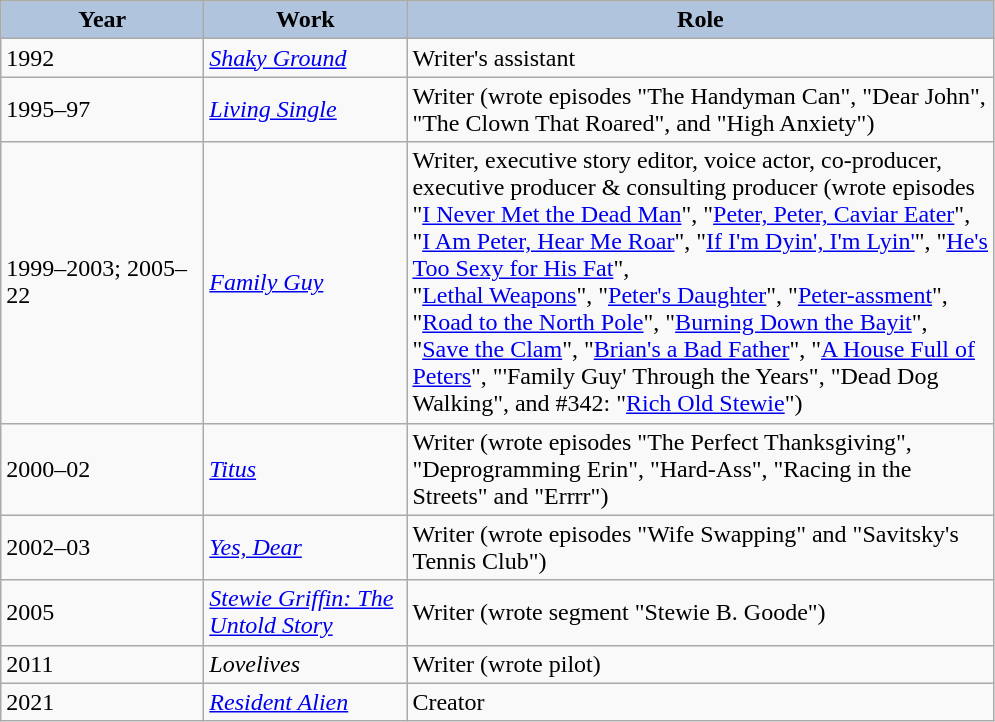<table class="wikitable">
<tr>
<th scope="col" style="width: 8em; background:#B0C4DE;">Year</th>
<th scope="col" style="width: 8em; background:#B0C4DE">Work</th>
<th scope="col" style="width: 24em; background:#B0C4DE;">Role</th>
</tr>
<tr>
<td>1992</td>
<td><em><a href='#'>Shaky Ground</a></em></td>
<td>Writer's assistant</td>
</tr>
<tr>
<td>1995–97</td>
<td><em><a href='#'>Living Single</a></em></td>
<td>Writer (wrote episodes "The Handyman Can", "Dear John", "The Clown That Roared", and "High Anxiety")</td>
</tr>
<tr>
<td>1999–2003; 2005–22</td>
<td><em><a href='#'>Family Guy</a></em></td>
<td>Writer, executive story editor, voice actor, co-producer, executive producer & consulting producer (wrote episodes "<a href='#'>I Never Met the Dead Man</a>", "<a href='#'>Peter, Peter, Caviar Eater</a>",<br> "<a href='#'>I Am Peter, Hear Me Roar</a>", "<a href='#'>If I'm Dyin', I'm Lyin'</a>", "<a href='#'>He's Too Sexy for His Fat</a>",<br> "<a href='#'>Lethal Weapons</a>",  "<a href='#'>Peter's Daughter</a>", "<a href='#'>Peter-assment</a>", "<a href='#'>Road to the North Pole</a>", "<a href='#'>Burning Down the Bayit</a>", "<a href='#'>Save the Clam</a>", "<a href='#'>Brian's a Bad Father</a>", "<a href='#'>A House Full of Peters</a>", "'Family Guy' Through the Years", "Dead Dog Walking", and #342: "<a href='#'>Rich Old Stewie</a>")</td>
</tr>
<tr>
<td>2000–02</td>
<td><em><a href='#'>Titus</a></em></td>
<td>Writer (wrote episodes "The Perfect Thanksgiving", "Deprogramming Erin", "Hard-Ass", "Racing in the Streets" and "Errrr")</td>
</tr>
<tr>
<td>2002–03</td>
<td><em><a href='#'>Yes, Dear</a></em></td>
<td>Writer (wrote episodes "Wife Swapping" and "Savitsky's Tennis Club")</td>
</tr>
<tr>
<td>2005</td>
<td><em><a href='#'>Stewie Griffin: The Untold Story</a></em></td>
<td>Writer (wrote segment "Stewie B. Goode")</td>
</tr>
<tr>
<td>2011</td>
<td><em>Lovelives</em></td>
<td>Writer (wrote pilot)</td>
</tr>
<tr>
<td>2021</td>
<td><em><a href='#'>Resident Alien</a></em></td>
<td>Creator</td>
</tr>
</table>
